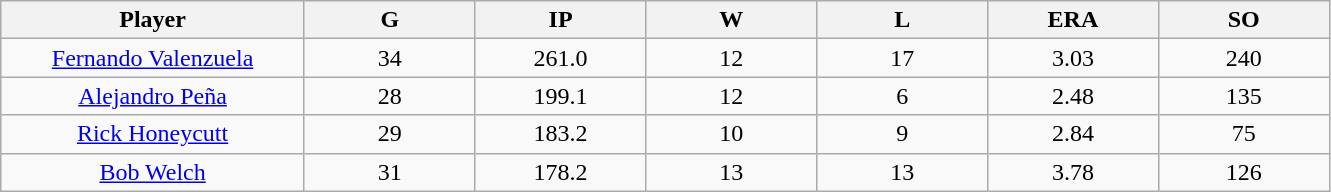<table class="wikitable sortable">
<tr>
<th bgcolor="#DDDDFF" width="16%">Player</th>
<th bgcolor="#DDDDFF" width="9%">G</th>
<th bgcolor="#DDDDFF" width="9%">IP</th>
<th bgcolor="#DDDDFF" width="9%">W</th>
<th bgcolor="#DDDDFF" width="9%">L</th>
<th bgcolor="#DDDDFF" width="9%">ERA</th>
<th bgcolor="#DDDDFF" width="9%">SO</th>
</tr>
<tr align="center">
<td><a href='#'>Fernando Valenzuela</a></td>
<td>34</td>
<td>261.0</td>
<td>12</td>
<td>17</td>
<td>3.03</td>
<td>240</td>
</tr>
<tr align=center>
<td><a href='#'>Alejandro Peña</a></td>
<td>28</td>
<td>199.1</td>
<td>12</td>
<td>6</td>
<td>2.48</td>
<td>135</td>
</tr>
<tr align=center>
<td><a href='#'>Rick Honeycutt</a></td>
<td>29</td>
<td>183.2</td>
<td>10</td>
<td>9</td>
<td>2.84</td>
<td>75</td>
</tr>
<tr align=center>
<td><a href='#'>Bob Welch</a></td>
<td>31</td>
<td>178.2</td>
<td>13</td>
<td>13</td>
<td>3.78</td>
<td>126</td>
</tr>
</table>
